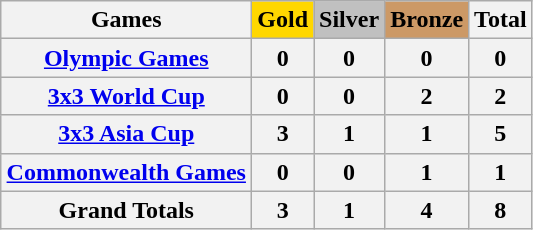<table class="wikitable sortable plainrowheaders" border="1" style="text-align:center;">
<tr>
<th scope="col" style="width:10em;">Games</th>
<th scope="col" style="background-color:gold; font-weight:bold;">Gold</th>
<th scope="col" style="background-color:silver; font-weight:bold;">Silver</th>
<th scope="col" style="background-color:#cc9966; font-weight:bold;">Bronze</th>
<th scope="col">Total</th>
</tr>
<tr>
<th align="center"><a href='#'>Olympic Games</a></th>
<th>0</th>
<th>0</th>
<th>0</th>
<th>0</th>
</tr>
<tr>
<th align="center"><a href='#'>3x3 World Cup</a></th>
<th>0</th>
<th>0</th>
<th>2</th>
<th>2</th>
</tr>
<tr>
<th align="center"><a href='#'>3x3 Asia Cup</a></th>
<th>3</th>
<th>1</th>
<th>1</th>
<th>5</th>
</tr>
<tr>
<th align="center"><a href='#'>Commonwealth Games</a></th>
<th>0</th>
<th>0</th>
<th>1</th>
<th>1</th>
</tr>
<tr>
<th align="center">Grand Totals</th>
<th>3</th>
<th>1</th>
<th>4</th>
<th>8</th>
</tr>
</table>
